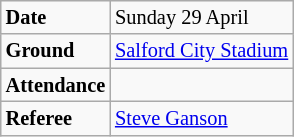<table class="wikitable" style="font-size:85%;">
<tr>
<td><strong>Date</strong></td>
<td>Sunday 29 April</td>
</tr>
<tr>
<td><strong>Ground</strong></td>
<td><a href='#'>Salford City Stadium</a></td>
</tr>
<tr>
<td><strong>Attendance</strong></td>
<td></td>
</tr>
<tr>
<td><strong>Referee</strong></td>
<td><a href='#'>Steve Ganson</a></td>
</tr>
</table>
